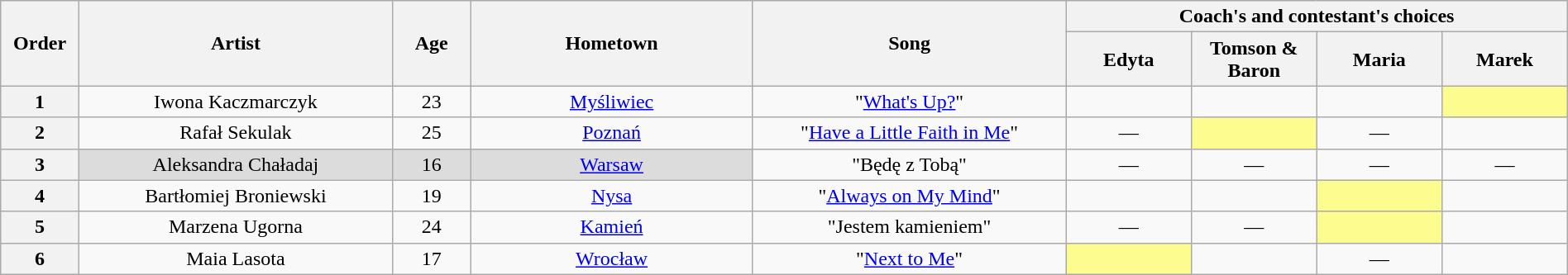<table class="wikitable" style="text-align:center; width:100%;">
<tr>
<th scope="col" rowspan="2" width="05%">Order</th>
<th scope="col" rowspan="2" width="20%">Artist</th>
<th scope="col" rowspan="2" width="05%">Age</th>
<th scope="col" rowspan="2" width="18%">Hometown</th>
<th scope="col" rowspan="2" width="20%">Song</th>
<th scope="col" colspan="4" width="32%">Coach's and contestant's choices</th>
</tr>
<tr>
<th width="08%">Edyta</th>
<th width="08%">Tomson & Baron</th>
<th width="08%">Maria</th>
<th width="08%">Marek</th>
</tr>
<tr>
<th>1</th>
<td>Iwona Kaczmarczyk</td>
<td>23</td>
<td><a href='#'>Myśliwiec</a></td>
<td>"<a href='#'>What's Up?</a>"</td>
<td><strong></strong></td>
<td><strong></strong></td>
<td><strong></strong></td>
<td style="background:#fdfc8f;"><strong></strong></td>
</tr>
<tr>
<th>2</th>
<td>Rafał Sekulak</td>
<td>25</td>
<td><a href='#'>Poznań</a></td>
<td>"<a href='#'>Have a Little Faith in Me</a>"</td>
<td>—</td>
<td style="background:#fdfc8f;"><strong></strong></td>
<td>—</td>
<td><strong></strong></td>
</tr>
<tr>
<th>3</th>
<td style="background:#DCDCDC;">Aleksandra Chaładaj</td>
<td style="background:#DCDCDC;">16</td>
<td style="background:#DCDCDC;"><a href='#'>Warsaw</a></td>
<td>"Będę z Tobą"</td>
<td>—</td>
<td>—</td>
<td>—</td>
<td>—</td>
</tr>
<tr>
<th>4</th>
<td>Bartłomiej Broniewski</td>
<td>19</td>
<td><a href='#'>Nysa</a></td>
<td>"<a href='#'>Always on My Mind</a>"</td>
<td><strong></strong></td>
<td><strong></strong></td>
<td style="background:#fdfc8f;"><strong></strong></td>
<td><strong></strong></td>
</tr>
<tr>
<th>5</th>
<td>Marzena Ugorna</td>
<td>24</td>
<td><a href='#'>Kamień</a></td>
<td>"Jestem kamieniem"</td>
<td>—</td>
<td>—</td>
<td style="background:#fdfc8f;"><strong></strong></td>
<td><strong></strong></td>
</tr>
<tr>
<th>6</th>
<td>Maia Lasota</td>
<td>17</td>
<td><a href='#'>Wrocław</a></td>
<td>"<a href='#'>Next to Me</a>"</td>
<td style="background:#fdfc8f;"><strong></strong></td>
<td><strong></strong></td>
<td>—</td>
<td><strong></strong></td>
</tr>
</table>
